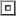<table>
<tr>
<td><br><table border=1>
<tr>
<td></td>
</tr>
</table>
</td>
</tr>
<tr>
</tr>
</table>
